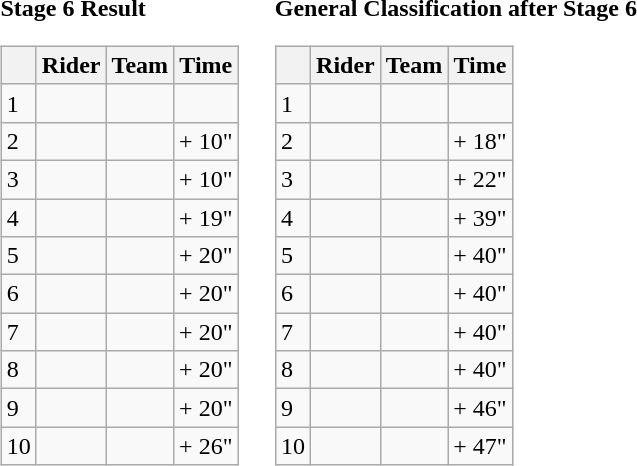<table>
<tr>
<td><strong>Stage 6 Result</strong><br><table class="wikitable">
<tr>
<th></th>
<th>Rider</th>
<th>Team</th>
<th>Time</th>
</tr>
<tr>
<td>1</td>
<td></td>
<td></td>
<td align="right"></td>
</tr>
<tr>
<td>2</td>
<td></td>
<td></td>
<td align="right">+ 10"</td>
</tr>
<tr>
<td>3</td>
<td></td>
<td></td>
<td align="right">+ 10"</td>
</tr>
<tr>
<td>4</td>
<td></td>
<td></td>
<td align="right">+ 19"</td>
</tr>
<tr>
<td>5</td>
<td></td>
<td></td>
<td align="right">+ 20"</td>
</tr>
<tr>
<td>6</td>
<td></td>
<td></td>
<td align="right">+ 20"</td>
</tr>
<tr>
<td>7</td>
<td></td>
<td></td>
<td align="right">+ 20"</td>
</tr>
<tr>
<td>8</td>
<td></td>
<td></td>
<td align="right">+ 20"</td>
</tr>
<tr>
<td>9</td>
<td></td>
<td></td>
<td align="right">+ 20"</td>
</tr>
<tr>
<td>10</td>
<td></td>
<td></td>
<td align="right">+ 26"</td>
</tr>
</table>
</td>
<td></td>
<td><strong>General Classification after Stage 6</strong><br><table class="wikitable">
<tr>
<th></th>
<th>Rider</th>
<th>Team</th>
<th>Time</th>
</tr>
<tr>
<td>1</td>
<td> </td>
<td></td>
<td align="right"></td>
</tr>
<tr>
<td>2</td>
<td></td>
<td></td>
<td align="right">+ 18"</td>
</tr>
<tr>
<td>3</td>
<td></td>
<td></td>
<td align="right">+ 22"</td>
</tr>
<tr>
<td>4</td>
<td></td>
<td></td>
<td align="right">+ 39"</td>
</tr>
<tr>
<td>5</td>
<td></td>
<td></td>
<td align="right">+ 40"</td>
</tr>
<tr>
<td>6</td>
<td></td>
<td></td>
<td align="right">+ 40"</td>
</tr>
<tr>
<td>7</td>
<td></td>
<td></td>
<td align="right">+ 40"</td>
</tr>
<tr>
<td>8</td>
<td></td>
<td></td>
<td align="right">+ 40"</td>
</tr>
<tr>
<td>9</td>
<td></td>
<td></td>
<td align="right">+ 46"</td>
</tr>
<tr>
<td>10</td>
<td></td>
<td></td>
<td align="right">+ 47"</td>
</tr>
</table>
</td>
</tr>
</table>
